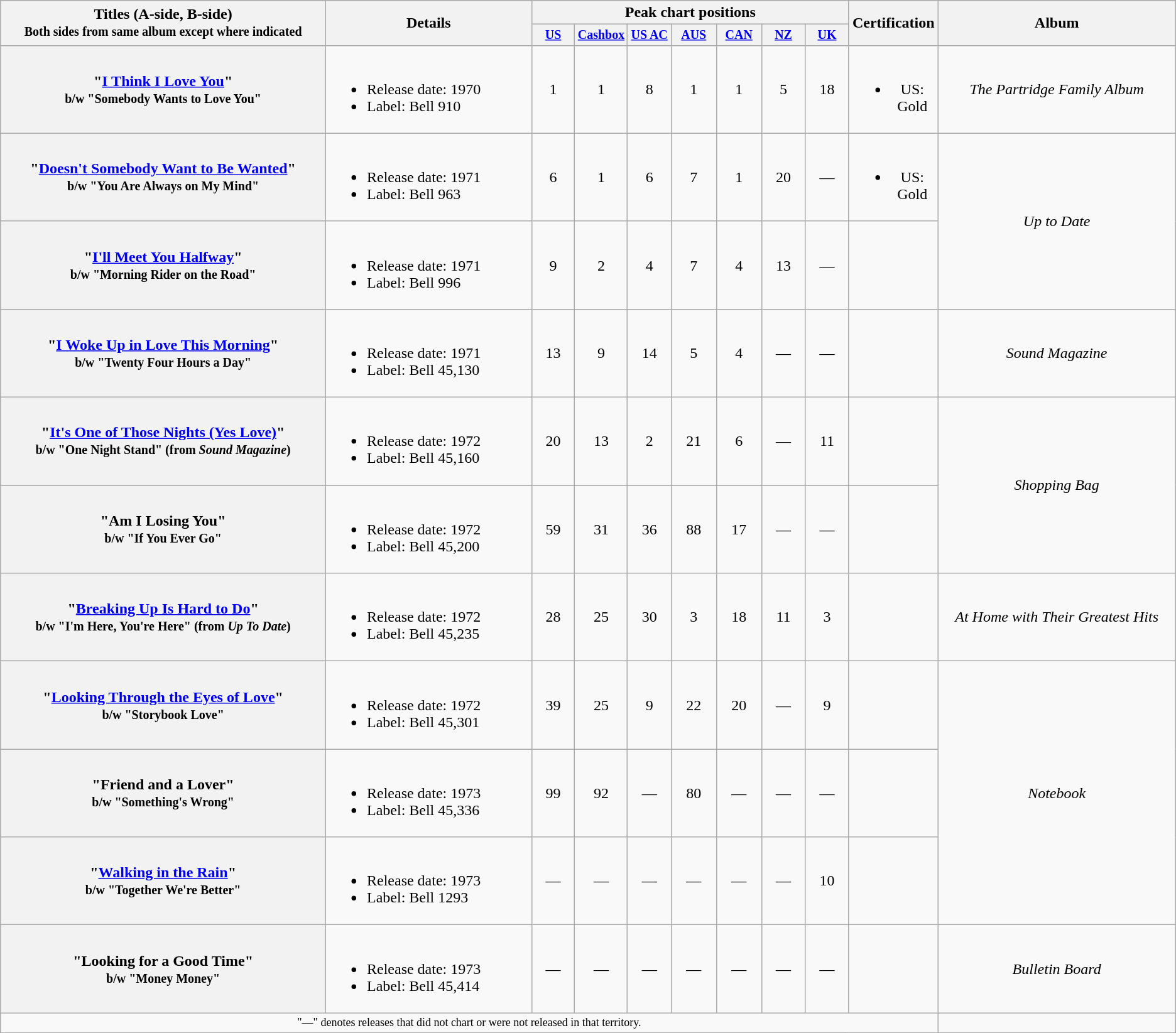<table class="wikitable plainrowheaders" style="text-align:center;">
<tr>
<th style="width:25em;" rowspan="2">Titles (A-side, B-side)<br><small>Both sides from same album except where indicated</small></th>
<th style="width:15em;" rowspan="2">Details</th>
<th colspan="7">Peak chart positions</th>
<th rowspan="2">Certification</th>
<th style="width:18em;" rowspan="2">Album</th>
</tr>
<tr style="font-size:smaller;">
<th width="45"><a href='#'>US</a><br></th>
<th width="45"><a href='#'>Cashbox</a><br></th>
<th width="45"><a href='#'>US AC</a><br></th>
<th width="45"><a href='#'>AUS</a><br></th>
<th width="45"><a href='#'>CAN</a><br></th>
<th width="45"><a href='#'>NZ</a><br></th>
<th width="45"><a href='#'>UK</a><br></th>
</tr>
<tr>
<th scope="row">"<a href='#'>I Think I Love You</a>"<br><small>b/w "Somebody Wants to Love You"</small></th>
<td align="left"><br><ul><li>Release date: 1970</li><li>Label: Bell 910</li></ul></td>
<td>1</td>
<td>1</td>
<td>8</td>
<td>1</td>
<td>1</td>
<td>5</td>
<td>18</td>
<td><br><ul><li>US: Gold</li></ul></td>
<td><em>The Partridge Family Album</em></td>
</tr>
<tr>
<th scope="row">"<a href='#'>Doesn't Somebody Want to Be Wanted</a>"<br><small>b/w "You Are Always on My Mind"</small></th>
<td align="left"><br><ul><li>Release date: 1971</li><li>Label: Bell 963</li></ul></td>
<td>6</td>
<td>1</td>
<td>6</td>
<td>7</td>
<td>1</td>
<td>20</td>
<td>—</td>
<td><br><ul><li>US: Gold</li></ul></td>
<td rowspan="2"><em>Up to Date</em></td>
</tr>
<tr>
<th scope="row">"<a href='#'>I'll Meet You Halfway</a>"<br><small>b/w "Morning Rider on the Road"</small></th>
<td align="left"><br><ul><li>Release date: 1971</li><li>Label: Bell 996</li></ul></td>
<td>9</td>
<td>2</td>
<td>4</td>
<td>7</td>
<td>4</td>
<td>13</td>
<td>—</td>
<td></td>
</tr>
<tr>
<th scope="row">"<a href='#'>I Woke Up in Love This Morning</a>"<br><small>b/w "Twenty Four Hours a Day"</small></th>
<td align="left"><br><ul><li>Release date: 1971</li><li>Label: Bell 45,130</li></ul></td>
<td>13</td>
<td>9</td>
<td>14</td>
<td>5</td>
<td>4</td>
<td>—</td>
<td>—</td>
<td></td>
<td><em>Sound Magazine</em></td>
</tr>
<tr>
<th scope="row">"<a href='#'>It's One of Those Nights (Yes Love)</a>"<br><small>b/w "One Night Stand" (from <em>Sound Magazine</em>)</small></th>
<td align="left"><br><ul><li>Release date: 1972</li><li>Label: Bell 45,160</li></ul></td>
<td>20</td>
<td>13</td>
<td>2</td>
<td>21</td>
<td>6</td>
<td>—</td>
<td>11</td>
<td></td>
<td rowspan="2"><em>Shopping Bag</em></td>
</tr>
<tr>
<th scope="row">"Am I Losing You"<br><small>b/w "If You Ever Go"</small></th>
<td align="left"><br><ul><li>Release date: 1972</li><li>Label: Bell 45,200</li></ul></td>
<td>59</td>
<td>31</td>
<td>36</td>
<td>88</td>
<td>17</td>
<td>—</td>
<td>—</td>
<td></td>
</tr>
<tr>
<th scope="row">"<a href='#'>Breaking Up Is Hard to Do</a>"<br><small>b/w "I'm Here, You're Here" (from <em>Up To Date</em>)</small></th>
<td align="left"><br><ul><li>Release date: 1972</li><li>Label: Bell 45,235</li></ul></td>
<td>28</td>
<td>25</td>
<td>30</td>
<td>3</td>
<td>18</td>
<td>11</td>
<td>3</td>
<td></td>
<td><em>At Home with Their Greatest Hits</em></td>
</tr>
<tr>
<th scope="row">"<a href='#'>Looking Through the Eyes of Love</a>"<br><small>b/w "Storybook Love"</small></th>
<td align="left"><br><ul><li>Release date: 1972</li><li>Label: Bell 45,301</li></ul></td>
<td>39</td>
<td>25</td>
<td>9</td>
<td>22</td>
<td>20</td>
<td>—</td>
<td>9</td>
<td></td>
<td rowspan="3"><em>Notebook</em></td>
</tr>
<tr>
<th scope="row">"Friend and a Lover"<br><small>b/w "Something's Wrong" </small></th>
<td align="left"><br><ul><li>Release date: 1973</li><li>Label: Bell 45,336</li></ul></td>
<td>99</td>
<td>92</td>
<td>—</td>
<td>80</td>
<td>—</td>
<td>—</td>
<td>—</td>
<td></td>
</tr>
<tr>
<th scope="row">"<a href='#'>Walking in the Rain</a>"<br><small>b/w "Together We're Better"</small></th>
<td align="left"><br><ul><li>Release date: 1973</li><li>Label: Bell 1293</li></ul></td>
<td>—</td>
<td>—</td>
<td>—</td>
<td>—</td>
<td>—</td>
<td>—</td>
<td>10</td>
<td></td>
</tr>
<tr>
<th scope="row">"Looking for a Good Time"<br><small>b/w "Money Money"</small></th>
<td align="left"><br><ul><li>Release date: 1973</li><li>Label: Bell 45,414</li></ul></td>
<td>—</td>
<td>—</td>
<td>—</td>
<td>—</td>
<td>—</td>
<td>—</td>
<td>—</td>
<td></td>
<td><em>Bulletin Board</em></td>
</tr>
<tr>
<td colspan="10" style="text-align:center; font-size:9pt;">"—" denotes releases that did not chart or were not released in that territory.</td>
</tr>
</table>
